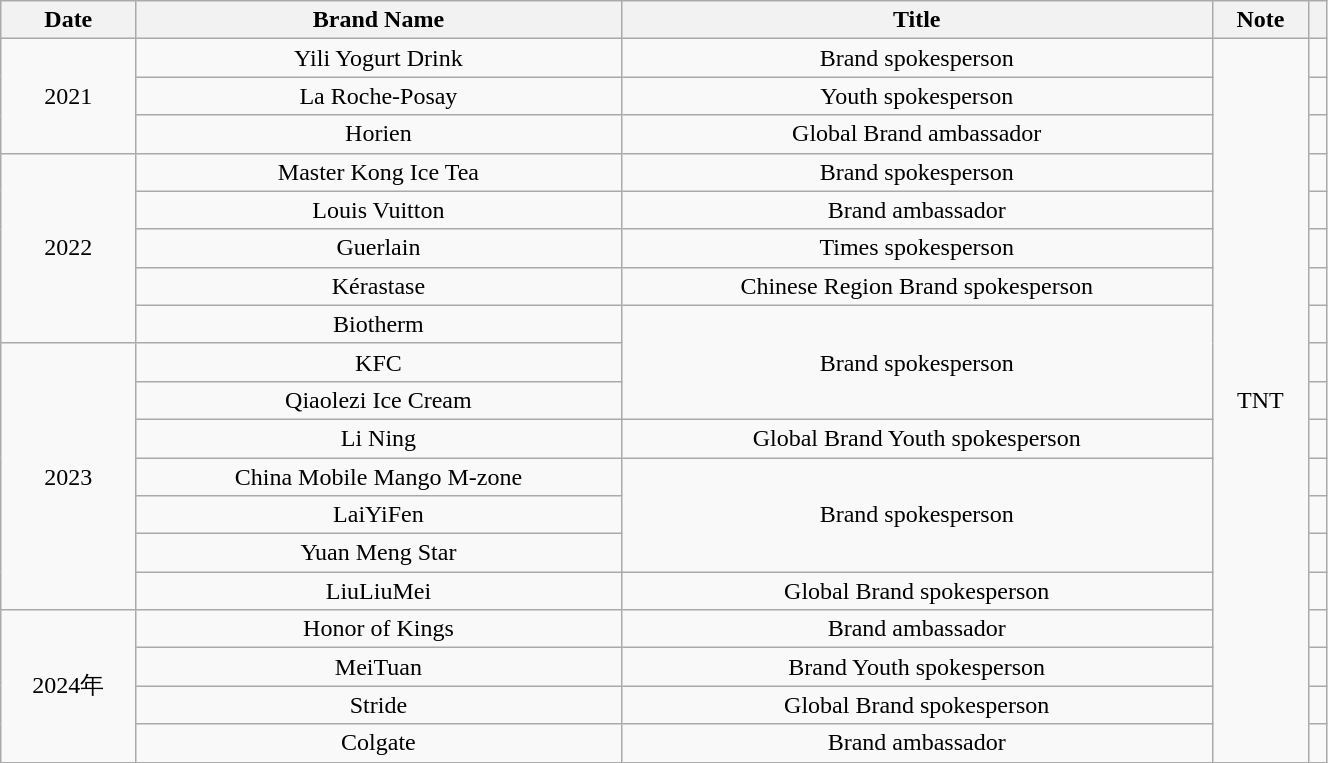<table class="wikitable" width="70%" style="text-align:center">
<tr>
<th>Date</th>
<th>Brand Name</th>
<th>Title</th>
<th>Note</th>
<th></th>
</tr>
<tr>
<td rowspan="3">2021</td>
<td>Yili Yogurt Drink</td>
<td>Brand spokesperson</td>
<td rowspan="19">TNT</td>
<td></td>
</tr>
<tr>
<td>La Roche-Posay</td>
<td>Youth spokesperson</td>
<td></td>
</tr>
<tr>
<td>Horien</td>
<td>Global Brand ambassador</td>
<td></td>
</tr>
<tr>
<td rowspan="5">2022</td>
<td>Master Kong Ice Tea</td>
<td>Brand spokesperson</td>
<td></td>
</tr>
<tr>
<td>Louis Vuitton</td>
<td>Brand ambassador</td>
<td></td>
</tr>
<tr>
<td>Guerlain</td>
<td>Times spokesperson</td>
<td></td>
</tr>
<tr>
<td>Kérastase</td>
<td>Chinese Region Brand spokesperson</td>
<td></td>
</tr>
<tr>
<td>Biotherm</td>
<td rowspan="3">Brand spokesperson</td>
<td></td>
</tr>
<tr>
<td rowspan="7">2023</td>
<td>KFC</td>
<td></td>
</tr>
<tr>
<td>Qiaolezi Ice Cream</td>
<td></td>
</tr>
<tr>
<td>Li Ning</td>
<td>Global Brand Youth spokesperson</td>
<td></td>
</tr>
<tr>
<td>China Mobile Mango M-zone</td>
<td rowspan="3">Brand spokesperson</td>
<td></td>
</tr>
<tr>
<td>LaiYiFen</td>
<td></td>
</tr>
<tr>
<td>Yuan Meng Star</td>
<td></td>
</tr>
<tr>
<td>LiuLiuMei</td>
<td>Global Brand spokesperson</td>
<td></td>
</tr>
<tr>
<td rowspan="4">2024年</td>
<td>Honor of Kings</td>
<td>Brand ambassador</td>
<td></td>
</tr>
<tr>
<td>MeiTuan</td>
<td>Brand Youth spokesperson</td>
<td></td>
</tr>
<tr>
<td>Stride</td>
<td>Global Brand spokesperson</td>
<td></td>
</tr>
<tr>
<td>Colgate</td>
<td>Brand ambassador</td>
<td></td>
</tr>
</table>
